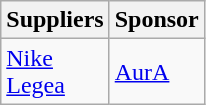<table class="wikitable">
<tr>
<th>Suppliers</th>
<th>Sponsor</th>
</tr>
<tr>
<td> <a href='#'>Nike</a><br> <a href='#'>Legea</a></td>
<td> <a href='#'>AurA</a></td>
</tr>
</table>
